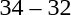<table style="text-align:center">
<tr>
<th width=200></th>
<th width=100></th>
<th width=200></th>
</tr>
<tr>
<td align=right><strong></strong></td>
<td>34 – 32</td>
<td align=left></td>
</tr>
</table>
